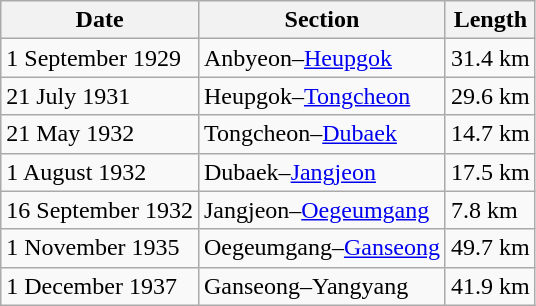<table class="wikitable">
<tr>
<th>Date</th>
<th>Section</th>
<th>Length</th>
</tr>
<tr>
<td>1 September 1929</td>
<td>Anbyeon–<a href='#'>Heupgok</a></td>
<td>31.4 km</td>
</tr>
<tr>
<td>21 July 1931</td>
<td>Heupgok–<a href='#'>Tongcheon</a></td>
<td>29.6 km</td>
</tr>
<tr>
<td>21 May 1932</td>
<td>Tongcheon–<a href='#'>Dubaek</a></td>
<td>14.7 km</td>
</tr>
<tr>
<td>1 August 1932</td>
<td>Dubaek–<a href='#'>Jangjeon</a></td>
<td>17.5 km</td>
</tr>
<tr>
<td>16 September 1932</td>
<td>Jangjeon–<a href='#'>Oegeumgang</a></td>
<td>7.8 km</td>
</tr>
<tr>
<td>1 November 1935</td>
<td>Oegeumgang–<a href='#'>Ganseong</a></td>
<td>49.7 km</td>
</tr>
<tr>
<td>1 December 1937</td>
<td>Ganseong–Yangyang</td>
<td>41.9 km</td>
</tr>
</table>
